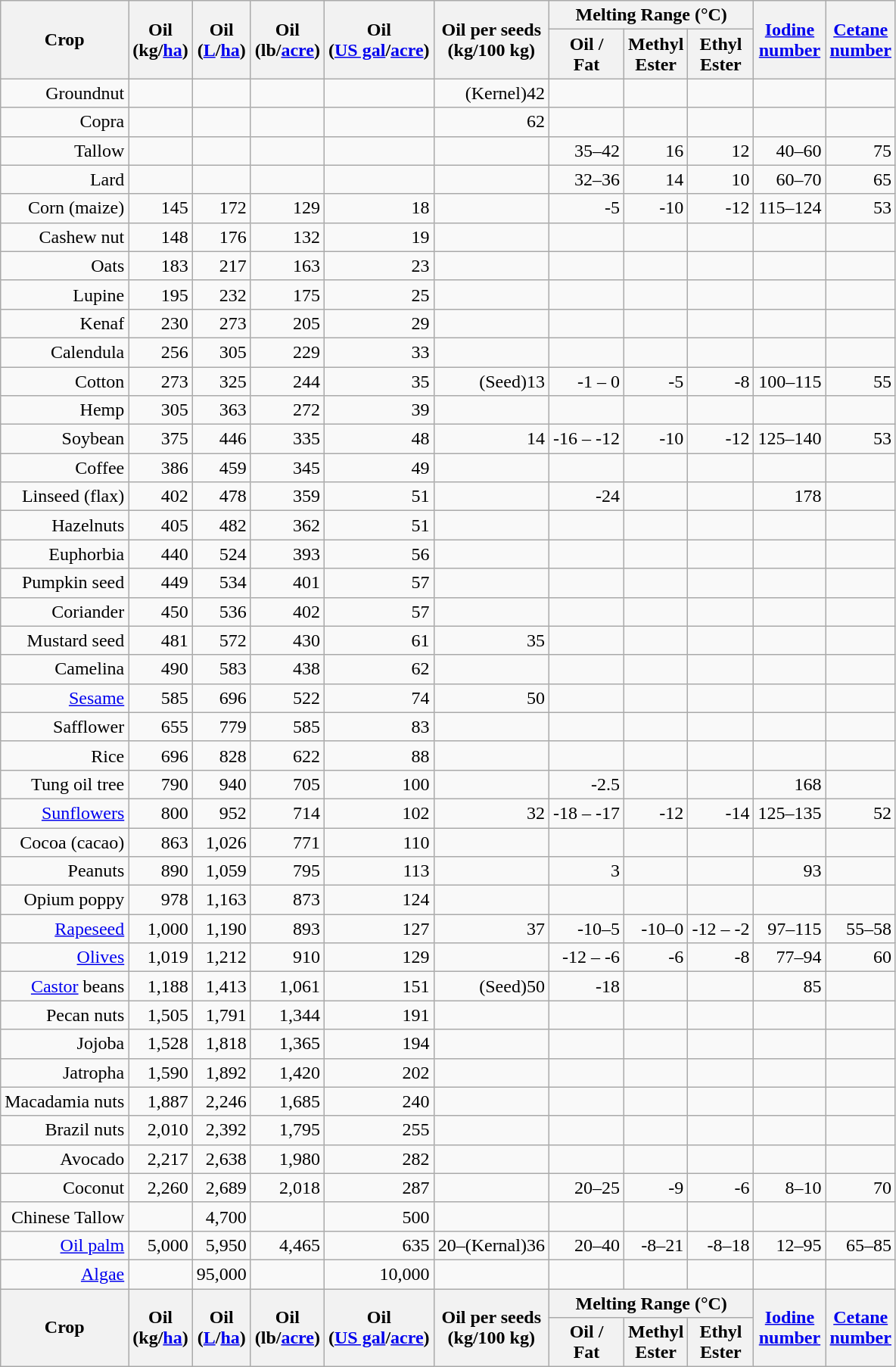<table style="text-align: right;" class="wikitable" border = "1">
<tr>
<th rowspan=2>Crop</th>
<th rowspan=2>Oil<br>(kg/<a href='#'>ha</a>)</th>
<th rowspan=2>Oil<br>(<a href='#'>L</a>/<a href='#'>ha</a>)</th>
<th rowspan=2>Oil<br>(lb/<a href='#'>acre</a>)</th>
<th rowspan=2>Oil<br>(<a href='#'>US gal</a>/<a href='#'>acre</a>)</th>
<th rowspan=2>Oil per seeds<br>(kg/100 kg)</th>
<th colspan=3>Melting Range (°C)</th>
<th rowspan=2><a href='#'>Iodine<br>number</a></th>
<th rowspan=2><a href='#'>Cetane<br>number</a></th>
</tr>
<tr>
<th>Oil /<br>Fat</th>
<th>Methyl<br>Ester</th>
<th>Ethyl<br>Ester</th>
</tr>
<tr>
<td>Groundnut</td>
<td></td>
<td></td>
<td></td>
<td></td>
<td>(Kernel)42</td>
<td></td>
<td></td>
<td></td>
<td></td>
<td></td>
</tr>
<tr>
<td>Copra</td>
<td></td>
<td></td>
<td></td>
<td></td>
<td>62</td>
<td></td>
<td></td>
<td></td>
<td></td>
<td></td>
</tr>
<tr>
<td>Tallow</td>
<td></td>
<td></td>
<td></td>
<td></td>
<td></td>
<td>35–42</td>
<td>16</td>
<td>12</td>
<td>40–60</td>
<td>75</td>
</tr>
<tr>
<td>Lard</td>
<td></td>
<td></td>
<td></td>
<td></td>
<td></td>
<td>32–36</td>
<td>14</td>
<td>10</td>
<td>60–70</td>
<td>65</td>
</tr>
<tr>
<td>Corn (maize)</td>
<td>145</td>
<td>172</td>
<td>129</td>
<td>18</td>
<td></td>
<td>-5</td>
<td>-10</td>
<td>-12</td>
<td>115–124</td>
<td>53</td>
</tr>
<tr>
<td>Cashew nut</td>
<td>148</td>
<td>176</td>
<td>132</td>
<td>19</td>
<td></td>
<td></td>
<td></td>
<td></td>
<td></td>
<td></td>
</tr>
<tr>
<td>Oats</td>
<td>183</td>
<td>217</td>
<td>163</td>
<td>23</td>
<td></td>
<td></td>
<td></td>
<td></td>
<td></td>
<td></td>
</tr>
<tr>
<td>Lupine</td>
<td>195</td>
<td>232</td>
<td>175</td>
<td>25</td>
<td></td>
<td></td>
<td></td>
<td></td>
<td></td>
<td></td>
</tr>
<tr>
<td>Kenaf</td>
<td>230</td>
<td>273</td>
<td>205</td>
<td>29</td>
<td></td>
<td></td>
<td></td>
<td></td>
<td></td>
<td></td>
</tr>
<tr>
<td>Calendula</td>
<td>256</td>
<td>305</td>
<td>229</td>
<td>33</td>
<td></td>
<td></td>
<td></td>
<td></td>
<td></td>
<td></td>
</tr>
<tr>
<td>Cotton</td>
<td>273</td>
<td>325</td>
<td>244</td>
<td>35</td>
<td>(Seed)13</td>
<td>-1 – 0</td>
<td>-5</td>
<td>-8</td>
<td>100–115</td>
<td>55</td>
</tr>
<tr>
<td>Hemp</td>
<td>305</td>
<td>363</td>
<td>272</td>
<td>39</td>
<td></td>
<td></td>
<td></td>
<td></td>
<td></td>
<td></td>
</tr>
<tr>
<td>Soybean</td>
<td>375</td>
<td>446</td>
<td>335</td>
<td>48</td>
<td>14</td>
<td>-16 – -12</td>
<td>-10</td>
<td>-12</td>
<td>125–140</td>
<td>53</td>
</tr>
<tr>
<td>Coffee</td>
<td>386</td>
<td>459</td>
<td>345</td>
<td>49</td>
<td></td>
<td></td>
<td></td>
<td></td>
<td></td>
<td></td>
</tr>
<tr>
<td>Linseed (flax)</td>
<td>402</td>
<td>478</td>
<td>359</td>
<td>51</td>
<td></td>
<td>-24</td>
<td></td>
<td></td>
<td>178</td>
<td></td>
</tr>
<tr>
<td>Hazelnuts</td>
<td>405</td>
<td>482</td>
<td>362</td>
<td>51</td>
<td></td>
<td></td>
<td></td>
<td></td>
<td></td>
<td></td>
</tr>
<tr>
<td>Euphorbia</td>
<td>440</td>
<td>524</td>
<td>393</td>
<td>56</td>
<td></td>
<td></td>
<td></td>
<td></td>
<td></td>
<td></td>
</tr>
<tr>
<td>Pumpkin seed</td>
<td>449</td>
<td>534</td>
<td>401</td>
<td>57</td>
<td></td>
<td></td>
<td></td>
<td></td>
<td></td>
<td></td>
</tr>
<tr>
<td>Coriander</td>
<td>450</td>
<td>536</td>
<td>402</td>
<td>57</td>
<td></td>
<td></td>
<td></td>
<td></td>
<td></td>
<td></td>
</tr>
<tr>
<td>Mustard seed</td>
<td>481</td>
<td>572</td>
<td>430</td>
<td>61</td>
<td>35</td>
<td></td>
<td></td>
<td></td>
<td></td>
<td></td>
</tr>
<tr>
<td>Camelina</td>
<td>490</td>
<td>583</td>
<td>438</td>
<td>62</td>
<td></td>
<td></td>
<td></td>
<td></td>
<td></td>
<td></td>
</tr>
<tr>
<td><a href='#'>Sesame</a></td>
<td>585</td>
<td>696</td>
<td>522</td>
<td>74</td>
<td>50</td>
<td></td>
<td></td>
<td></td>
<td></td>
<td></td>
</tr>
<tr>
<td>Safflower</td>
<td>655</td>
<td>779</td>
<td>585</td>
<td>83</td>
<td></td>
<td></td>
<td></td>
<td></td>
<td></td>
<td></td>
</tr>
<tr>
<td>Rice</td>
<td>696</td>
<td>828</td>
<td>622</td>
<td>88</td>
<td></td>
<td></td>
<td></td>
<td></td>
<td></td>
<td></td>
</tr>
<tr>
<td>Tung oil tree</td>
<td>790</td>
<td>940</td>
<td>705</td>
<td>100</td>
<td></td>
<td>-2.5</td>
<td></td>
<td></td>
<td>168</td>
<td></td>
</tr>
<tr>
<td><a href='#'>Sunflowers</a></td>
<td>800</td>
<td>952</td>
<td>714</td>
<td>102</td>
<td>32</td>
<td>-18 – -17</td>
<td>-12</td>
<td>-14</td>
<td>125–135</td>
<td>52</td>
</tr>
<tr>
<td>Cocoa (cacao)</td>
<td>863</td>
<td>1,026</td>
<td>771</td>
<td>110</td>
<td></td>
<td></td>
<td></td>
<td></td>
<td></td>
<td></td>
</tr>
<tr>
<td>Peanuts</td>
<td>890</td>
<td>1,059</td>
<td>795</td>
<td>113</td>
<td></td>
<td>3</td>
<td></td>
<td></td>
<td>93</td>
<td></td>
</tr>
<tr>
<td>Opium poppy</td>
<td>978</td>
<td>1,163</td>
<td>873</td>
<td>124</td>
<td></td>
<td></td>
<td></td>
<td></td>
<td></td>
<td></td>
</tr>
<tr>
<td><a href='#'>Rapeseed</a></td>
<td>1,000</td>
<td>1,190</td>
<td>893</td>
<td>127</td>
<td>37</td>
<td>-10–5</td>
<td>-10–0</td>
<td>-12 – -2</td>
<td>97–115</td>
<td>55–58</td>
</tr>
<tr>
<td><a href='#'>Olives</a></td>
<td>1,019</td>
<td>1,212</td>
<td>910</td>
<td>129</td>
<td></td>
<td>-12 – -6</td>
<td>-6</td>
<td>-8</td>
<td>77–94</td>
<td>60</td>
</tr>
<tr>
<td><a href='#'>Castor</a> beans</td>
<td>1,188</td>
<td>1,413</td>
<td>1,061</td>
<td>151</td>
<td>(Seed)50</td>
<td>-18</td>
<td></td>
<td></td>
<td>85</td>
<td></td>
</tr>
<tr>
<td>Pecan nuts</td>
<td>1,505</td>
<td>1,791</td>
<td>1,344</td>
<td>191</td>
<td></td>
<td></td>
<td></td>
<td></td>
<td></td>
<td></td>
</tr>
<tr>
<td>Jojoba</td>
<td>1,528</td>
<td>1,818</td>
<td>1,365</td>
<td>194</td>
<td></td>
<td></td>
<td></td>
<td></td>
<td></td>
<td></td>
</tr>
<tr>
<td>Jatropha</td>
<td>1,590</td>
<td>1,892</td>
<td>1,420</td>
<td>202</td>
<td></td>
<td></td>
<td></td>
<td></td>
<td></td>
<td></td>
</tr>
<tr>
<td>Macadamia nuts</td>
<td>1,887</td>
<td>2,246</td>
<td>1,685</td>
<td>240</td>
<td></td>
<td></td>
<td></td>
<td></td>
<td></td>
<td></td>
</tr>
<tr>
<td>Brazil nuts</td>
<td>2,010</td>
<td>2,392</td>
<td>1,795</td>
<td>255</td>
<td></td>
<td></td>
<td></td>
<td></td>
<td></td>
<td></td>
</tr>
<tr>
<td>Avocado</td>
<td>2,217</td>
<td>2,638</td>
<td>1,980</td>
<td>282</td>
<td></td>
<td></td>
<td></td>
<td></td>
<td></td>
<td></td>
</tr>
<tr>
<td>Coconut</td>
<td>2,260</td>
<td>2,689</td>
<td>2,018</td>
<td>287</td>
<td></td>
<td>20–25</td>
<td>-9</td>
<td>-6</td>
<td>8–10</td>
<td>70</td>
</tr>
<tr>
<td>Chinese Tallow</td>
<td></td>
<td>4,700</td>
<td></td>
<td>500</td>
<td></td>
<td></td>
<td></td>
<td></td>
<td></td>
<td></td>
</tr>
<tr>
<td><a href='#'>Oil palm</a></td>
<td>5,000</td>
<td>5,950</td>
<td>4,465</td>
<td>635</td>
<td>20–(Kernal)36</td>
<td>20–40</td>
<td>-8–21</td>
<td>-8–18</td>
<td>12–95</td>
<td>65–85</td>
</tr>
<tr>
<td><a href='#'>Algae</a></td>
<td></td>
<td>95,000</td>
<td></td>
<td>10,000</td>
<td></td>
<td></td>
<td></td>
<td></td>
<td></td>
<td></td>
</tr>
<tr>
<th rowspan=2>Crop</th>
<th rowspan=2>Oil<br>(kg/<a href='#'>ha</a>)</th>
<th rowspan=2>Oil<br>(<a href='#'>L</a>/<a href='#'>ha</a>)</th>
<th rowspan=2>Oil<br>(lb/<a href='#'>acre</a>)</th>
<th rowspan=2>Oil<br>(<a href='#'>US gal</a>/<a href='#'>acre</a>)</th>
<th rowspan=2>Oil per seeds<br>(kg/100 kg)</th>
<th colspan=3>Melting Range (°C)</th>
<th rowspan=2><a href='#'>Iodine<br>number</a></th>
<th rowspan=2><a href='#'>Cetane<br>number</a></th>
</tr>
<tr>
<th>Oil /<br>Fat</th>
<th>Methyl<br>Ester</th>
<th>Ethyl<br>Ester</th>
</tr>
</table>
